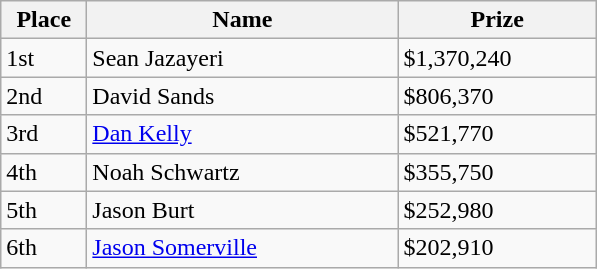<table class="wikitable">
<tr>
<th style="width:50px;">Place</th>
<th style="width:200px;">Name</th>
<th style="width:125px;">Prize</th>
</tr>
<tr>
<td>1st</td>
<td> Sean Jazayeri</td>
<td>$1,370,240</td>
</tr>
<tr>
<td>2nd</td>
<td> David Sands</td>
<td>$806,370</td>
</tr>
<tr>
<td>3rd</td>
<td> <a href='#'>Dan Kelly</a></td>
<td>$521,770</td>
</tr>
<tr>
<td>4th</td>
<td> Noah Schwartz</td>
<td>$355,750</td>
</tr>
<tr>
<td>5th</td>
<td> Jason Burt</td>
<td>$252,980</td>
</tr>
<tr>
<td>6th</td>
<td> <a href='#'>Jason Somerville</a></td>
<td>$202,910</td>
</tr>
</table>
